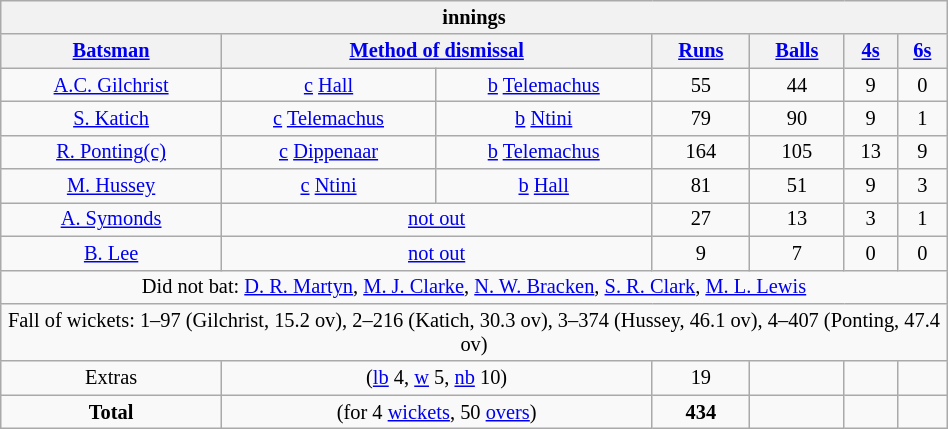<table cellpadding="1" style="font-size:85%; border:gray solid 1px; text-align:center; width:50%;" class="wikitable">
<tr>
<th colspan="7"> innings</th>
</tr>
<tr>
<th><a href='#'>Batsman</a></th>
<th colspan="2"><a href='#'>Method of dismissal</a></th>
<th><a href='#'>Runs</a></th>
<th><a href='#'>Balls</a></th>
<th><a href='#'>4s</a></th>
<th><a href='#'>6s</a></th>
</tr>
<tr>
<td><a href='#'>A.C. Gilchrist</a></td>
<td><a href='#'>c</a> <a href='#'>Hall</a></td>
<td><a href='#'>b</a> <a href='#'>Telemachus</a></td>
<td>55</td>
<td>44</td>
<td>9</td>
<td>0</td>
</tr>
<tr>
<td><a href='#'>S. Katich</a></td>
<td><a href='#'>c</a> <a href='#'>Telemachus</a></td>
<td><a href='#'>b</a> <a href='#'>Ntini</a></td>
<td>79</td>
<td>90</td>
<td>9</td>
<td>1</td>
</tr>
<tr>
<td><a href='#'>R. Ponting</a><a href='#'>(c)</a></td>
<td><a href='#'>c</a> <a href='#'>Dippenaar</a></td>
<td><a href='#'>b</a> <a href='#'>Telemachus</a></td>
<td>164</td>
<td>105</td>
<td>13</td>
<td>9</td>
</tr>
<tr>
<td><a href='#'>M. Hussey</a></td>
<td><a href='#'>c</a> <a href='#'>Ntini</a></td>
<td><a href='#'>b</a> <a href='#'>Hall</a></td>
<td>81</td>
<td>51</td>
<td>9</td>
<td>3</td>
</tr>
<tr>
<td><a href='#'>A. Symonds</a></td>
<td colspan="2"><a href='#'>not out</a></td>
<td>27</td>
<td>13</td>
<td>3</td>
<td>1</td>
</tr>
<tr>
<td><a href='#'>B. Lee</a></td>
<td colspan="2"><a href='#'>not out</a></td>
<td>9</td>
<td>7</td>
<td>0</td>
<td>0</td>
</tr>
<tr>
<td colspan="7">Did not bat: <a href='#'>D. R. Martyn</a>, <a href='#'>M. J. Clarke</a>, <a href='#'>N. W. Bracken</a>, <a href='#'>S. R. Clark</a>, <a href='#'>M. L. Lewis</a></td>
</tr>
<tr>
<td colspan="7">Fall of wickets: 1–97 (Gilchrist, 15.2 ov), 2–216 (Katich, 30.3 ov), 3–374 (Hussey, 46.1 ov), 4–407 (Ponting, 47.4 ov)</td>
</tr>
<tr>
<td>Extras</td>
<td colspan="2">(<a href='#'>lb</a> 4, <a href='#'>w</a> 5, <a href='#'>nb</a> 10)</td>
<td>19</td>
<td></td>
<td></td>
<td></td>
</tr>
<tr>
<td><strong>Total</strong></td>
<td colspan="2">(for 4 <a href='#'>wickets</a>, 50 <a href='#'>overs</a>)</td>
<td><strong> 434</strong></td>
<td></td>
<td></td>
<td></td>
</tr>
</table>
